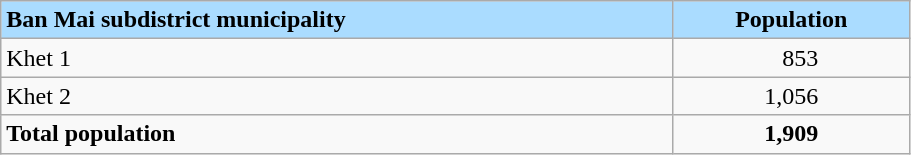<table class="wikitable" style="width:48%; display:inline-table;">
<tr>
<th scope="col" style= "background: #aadcff; text-align:left;"><strong>Ban Mai subdistrict municipality</strong></th>
<th scope="col" style= "background: #aadcff; text-align:center;"><strong>Population</strong></th>
</tr>
<tr>
<td>Khet 1</td>
<td style="text-align:center;">   853</td>
</tr>
<tr>
<td>Khet 2</td>
<td style="text-align:center;">1,056</td>
</tr>
<tr>
<td><strong>Total population</strong></td>
<td style="text-align:center;"><strong>1,909</strong></td>
</tr>
</table>
